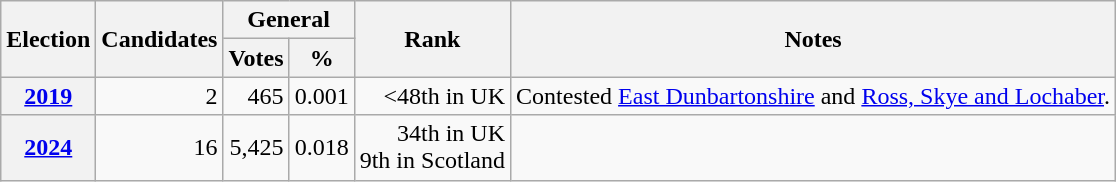<table class="wikitable" style="text-align:right">
<tr>
<th rowspan="2">Election</th>
<th rowspan="2">Candidates</th>
<th colspan="2">General</th>
<th rowspan="2">Rank</th>
<th rowspan="2">Notes</th>
</tr>
<tr>
<th>Votes</th>
<th>%</th>
</tr>
<tr>
<th><a href='#'>2019</a></th>
<td>2</td>
<td>465</td>
<td>0.001</td>
<td> <48th in UK</td>
<td>Contested <a href='#'>East Dunbartonshire</a> and <a href='#'>Ross, Skye and Lochaber</a>.</td>
</tr>
<tr>
<th><a href='#'>2024</a></th>
<td>16</td>
<td>5,425</td>
<td>0.018</td>
<td> 34th in UK<br> 9th in Scotland</td>
<td></td>
</tr>
</table>
